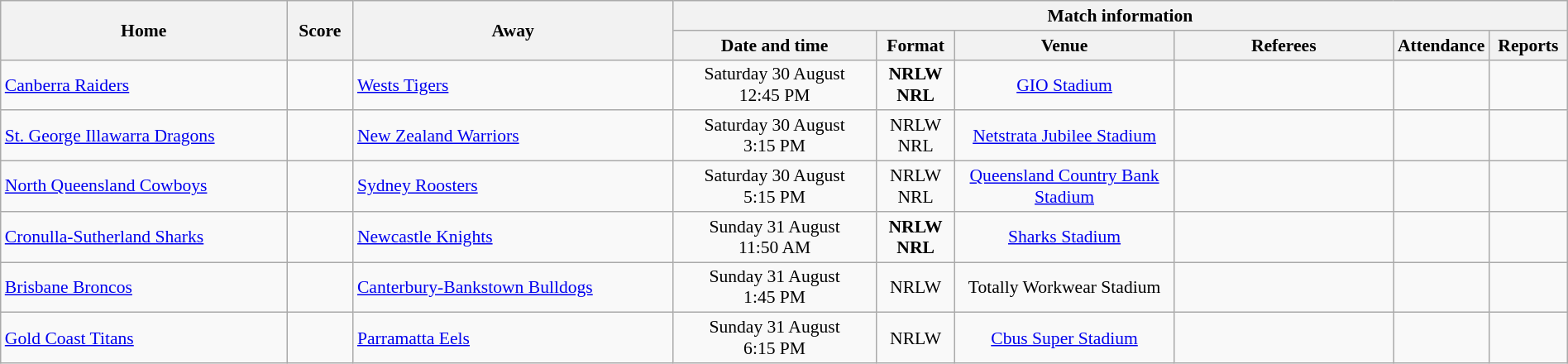<table class="wikitable" width="100%" style="border-collapse:collapse; font-size:90%; text-align:center;">
<tr>
<th rowspan="2">Home</th>
<th rowspan="2" text-align:center;>Score</th>
<th rowspan="2">Away</th>
<th colspan="6">Match information</th>
</tr>
<tr>
<th width="13%">Date and time</th>
<th width="5%">Format</th>
<th width="14%">Venue</th>
<th width="14%">Referees</th>
<th width="5%">Attendance</th>
<th width="5%">Reports</th>
</tr>
<tr>
<td align="left"> <a href='#'>Canberra Raiders</a></td>
<td></td>
<td align="left"> <a href='#'>Wests Tigers</a></td>
<td>Saturday 30 August<br>12:45 PM</td>
<td><strong>NRLW<br>NRL </strong></td>
<td><a href='#'>GIO Stadium</a></td>
<td></td>
<td></td>
<td></td>
</tr>
<tr>
<td align="left"> <a href='#'>St. George Illawarra Dragons</a></td>
<td></td>
<td align="left"> <a href='#'>New Zealand Warriors</a></td>
<td>Saturday 30 August<br>3:15 PM</td>
<td>NRLW<br>NRL</td>
<td><a href='#'>Netstrata Jubilee Stadium</a></td>
<td></td>
<td></td>
<td></td>
</tr>
<tr>
<td align="left"> <a href='#'>North Queensland Cowboys</a></td>
<td></td>
<td align="left"> <a href='#'>Sydney Roosters</a></td>
<td>Saturday 30 August<br>5:15 PM</td>
<td>NRLW<br>NRL</td>
<td><a href='#'>Queensland Country Bank Stadium</a></td>
<td></td>
<td></td>
<td></td>
</tr>
<tr>
<td align="left"> <a href='#'>Cronulla-Sutherland Sharks</a></td>
<td></td>
<td align="left"> <a href='#'>Newcastle Knights</a></td>
<td>Sunday 31 August<br>11:50 AM</td>
<td><strong>NRLW<br>NRL </strong></td>
<td><a href='#'>Sharks Stadium</a></td>
<td></td>
<td></td>
<td></td>
</tr>
<tr>
<td align="left"> <a href='#'>Brisbane Broncos</a></td>
<td></td>
<td align="left"> <a href='#'>Canterbury-Bankstown Bulldogs</a></td>
<td>Sunday 31 August<br>1:45 PM</td>
<td>NRLW<br></td>
<td>Totally Workwear Stadium</td>
<td></td>
<td></td>
<td></td>
</tr>
<tr>
<td align="left"> <a href='#'>Gold Coast Titans</a></td>
<td></td>
<td align="left"> <a href='#'>Parramatta Eels</a></td>
<td>Sunday 31 August<br>6:15 PM</td>
<td>NRLW<br></td>
<td><a href='#'>Cbus Super Stadium</a></td>
<td></td>
<td></td>
<td></td>
</tr>
</table>
